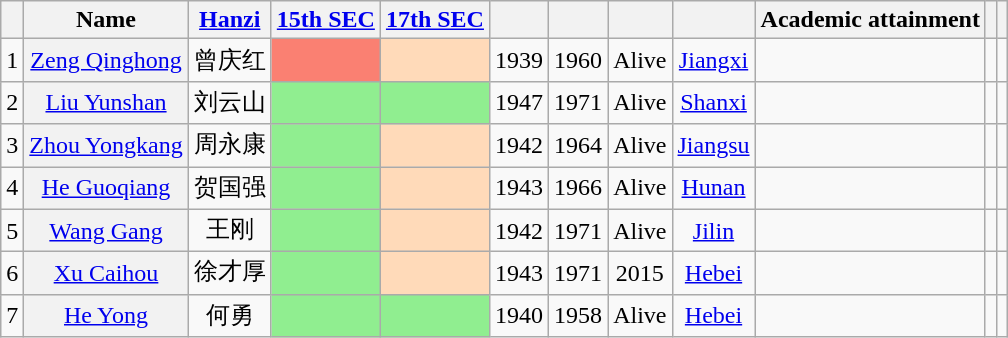<table class="wikitable sortable" style=text-align:center>
<tr>
<th scope=col></th>
<th scope=col>Name</th>
<th scope=col><a href='#'>Hanzi</a></th>
<th scope=col><a href='#'>15th SEC</a></th>
<th scope=col><a href='#'>17th SEC</a></th>
<th scope=col></th>
<th scope=col></th>
<th scope=col></th>
<th scope=col></th>
<th scope=col>Academic attainment</th>
<th scope=col></th>
<th scope=col class="unsortable"></th>
</tr>
<tr>
<td>1</td>
<th align="center" scope="row" style="font-weight:normal;"><a href='#'>Zeng Qinghong</a></th>
<td data-sort-value="22">曾庆红</td>
<td bgcolor = Salmon></td>
<td bgcolor = PeachPuff></td>
<td>1939</td>
<td>1960</td>
<td>Alive</td>
<td><a href='#'>Jiangxi</a></td>
<td></td>
<td></td>
<td></td>
</tr>
<tr>
<td>2</td>
<th align="center" scope="row" style="font-weight:normal;"><a href='#'>Liu Yunshan</a></th>
<td data-sort-value="5">刘云山</td>
<td bgcolor = LightGreen></td>
<td bgcolor = LightGreen></td>
<td>1947</td>
<td>1971</td>
<td>Alive</td>
<td><a href='#'>Shanxi</a></td>
<td></td>
<td></td>
<td></td>
</tr>
<tr>
<td>3</td>
<th align="center" scope="row" style="font-weight:normal;"><a href='#'>Zhou Yongkang</a></th>
<td data-sort-value="14">周永康</td>
<td bgcolor = LightGreen></td>
<td bgcolor = PeachPuff></td>
<td>1942</td>
<td>1964</td>
<td>Alive</td>
<td><a href='#'>Jiangsu</a></td>
<td></td>
<td></td>
<td></td>
</tr>
<tr>
<td>4</td>
<th align="center" scope="row" style="font-weight:normal;"><a href='#'>He Guoqiang</a></th>
<td data-sort-value="17">贺国强</td>
<td bgcolor = LightGreen></td>
<td bgcolor = PeachPuff></td>
<td>1943</td>
<td>1966</td>
<td>Alive</td>
<td><a href='#'>Hunan</a></td>
<td></td>
<td></td>
<td></td>
</tr>
<tr>
<td>5</td>
<th align="center" scope="row" style="font-weight:normal;"><a href='#'>Wang Gang</a></th>
<td data-sort-value="2">王刚</td>
<td bgcolor = LightGreen></td>
<td bgcolor = PeachPuff></td>
<td>1942</td>
<td>1971</td>
<td>Alive</td>
<td><a href='#'>Jilin</a></td>
<td></td>
<td></td>
<td></td>
</tr>
<tr>
<td>6</td>
<th align="center" scope="row" style="font-weight:normal;"><a href='#'>Xu Caihou</a></th>
<td data-sort-value="22">徐才厚</td>
<td bgcolor = LightGreen></td>
<td bgcolor = PeachPuff></td>
<td>1943</td>
<td>1971</td>
<td>2015</td>
<td><a href='#'>Hebei</a></td>
<td></td>
<td></td>
<td></td>
</tr>
<tr>
<td>7</td>
<th align="center" scope="row" style="font-weight:normal;"><a href='#'>He Yong</a></th>
<td data-sort-value="106">何勇</td>
<td bgcolor = LightGreen></td>
<td bgcolor = LightGreen></td>
<td>1940</td>
<td>1958</td>
<td>Alive</td>
<td><a href='#'>Hebei</a></td>
<td></td>
<td></td>
<td></td>
</tr>
</table>
